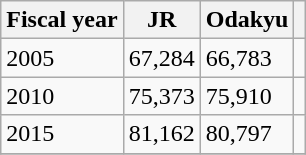<table class="wikitable">
<tr>
<th>Fiscal year</th>
<th>JR</th>
<th>Odakyu</th>
<th></th>
</tr>
<tr>
<td>2005</td>
<td>67,284</td>
<td>66,783</td>
<td></td>
</tr>
<tr>
<td>2010</td>
<td>75,373</td>
<td>75,910</td>
<td></td>
</tr>
<tr>
<td>2015</td>
<td>81,162</td>
<td>80,797</td>
<td></td>
</tr>
<tr>
</tr>
</table>
